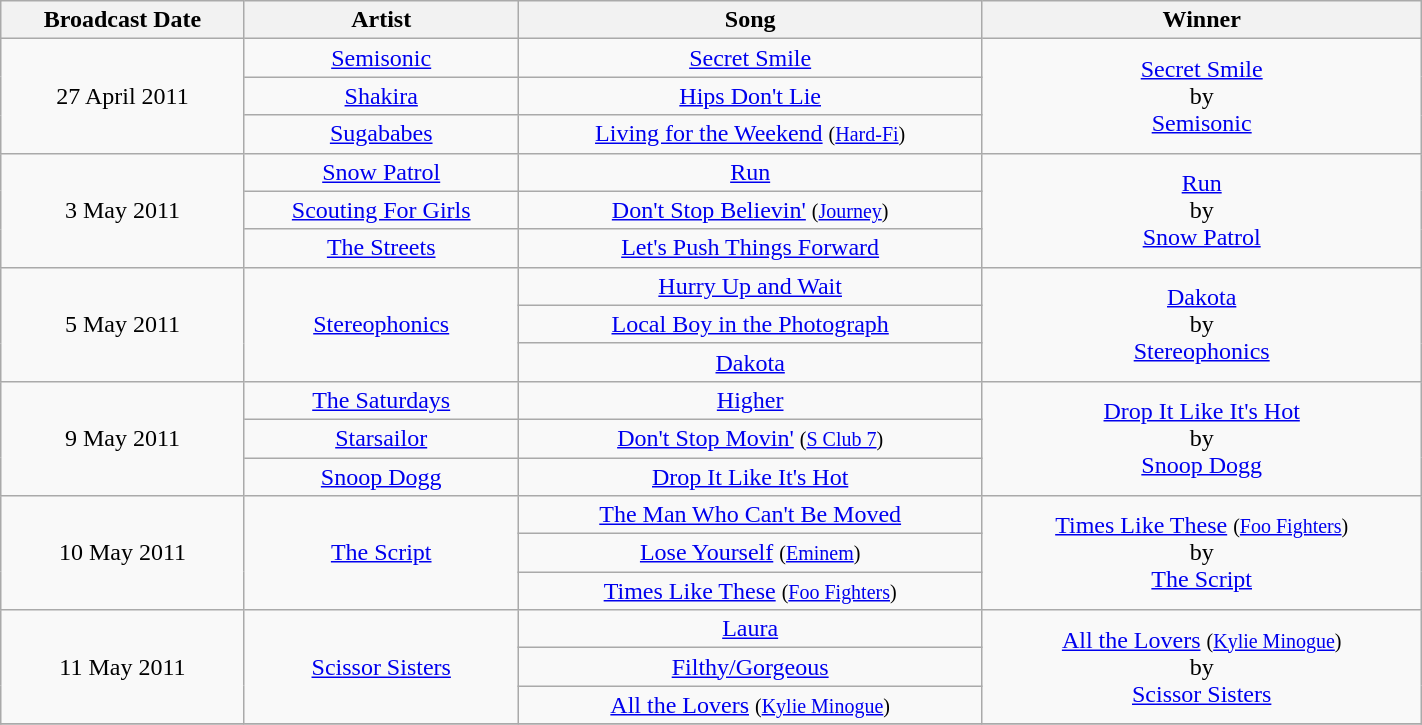<table class="wikitable" style="text-align:center" width=75%>
<tr>
<th>Broadcast Date</th>
<th>Artist</th>
<th>Song</th>
<th>Winner</th>
</tr>
<tr>
<td rowspan="3">27 April 2011</td>
<td><a href='#'>Semisonic</a></td>
<td><a href='#'>Secret Smile</a></td>
<td rowspan="3"><a href='#'>Secret Smile</a><br>by<br><a href='#'>Semisonic</a></td>
</tr>
<tr>
<td><a href='#'>Shakira</a></td>
<td><a href='#'>Hips Don't Lie</a></td>
</tr>
<tr>
<td><a href='#'>Sugababes</a></td>
<td><a href='#'>Living for the Weekend</a> <small>(<a href='#'>Hard-Fi</a>)</small></td>
</tr>
<tr>
<td rowspan="3">3 May 2011</td>
<td><a href='#'>Snow Patrol</a></td>
<td><a href='#'>Run</a></td>
<td rowspan="3"><a href='#'>Run</a><br>by<br><a href='#'>Snow Patrol</a></td>
</tr>
<tr>
<td><a href='#'>Scouting For Girls</a></td>
<td><a href='#'>Don't Stop Believin'</a> <small>(<a href='#'>Journey</a>)</small></td>
</tr>
<tr>
<td><a href='#'>The Streets</a></td>
<td><a href='#'>Let's Push Things Forward</a></td>
</tr>
<tr>
<td rowspan="3">5 May 2011</td>
<td rowspan="3"><a href='#'>Stereophonics</a></td>
<td><a href='#'>Hurry Up and Wait</a></td>
<td rowspan="3"><a href='#'>Dakota</a><br>by<br><a href='#'>Stereophonics</a></td>
</tr>
<tr>
<td><a href='#'>Local Boy in the Photograph</a></td>
</tr>
<tr>
<td><a href='#'>Dakota</a></td>
</tr>
<tr>
<td rowspan="3">9 May 2011</td>
<td><a href='#'>The Saturdays</a></td>
<td><a href='#'>Higher</a></td>
<td rowspan="3"><a href='#'>Drop It Like It's Hot</a><br>by<br><a href='#'>Snoop Dogg</a></td>
</tr>
<tr>
<td><a href='#'>Starsailor</a></td>
<td><a href='#'>Don't Stop Movin'</a> <small>(<a href='#'>S Club 7</a>)</small></td>
</tr>
<tr>
<td><a href='#'>Snoop Dogg</a></td>
<td><a href='#'>Drop It Like It's Hot</a></td>
</tr>
<tr>
<td rowspan="3">10 May 2011</td>
<td rowspan="3"><a href='#'>The Script</a></td>
<td><a href='#'>The Man Who Can't Be Moved</a></td>
<td rowspan="3"><a href='#'>Times Like These</a> <small>(<a href='#'>Foo Fighters</a>)</small><br>by<br><a href='#'>The Script</a></td>
</tr>
<tr>
<td><a href='#'>Lose Yourself</a> <small>(<a href='#'>Eminem</a>)</small></td>
</tr>
<tr>
<td><a href='#'>Times Like These</a> <small>(<a href='#'>Foo Fighters</a>)</small></td>
</tr>
<tr>
<td rowspan="3">11 May 2011</td>
<td rowspan="3"><a href='#'>Scissor Sisters</a></td>
<td><a href='#'>Laura</a></td>
<td rowspan="3"><a href='#'>All the Lovers</a> <small>(<a href='#'>Kylie Minogue</a>)</small><br>by<br><a href='#'>Scissor Sisters</a></td>
</tr>
<tr>
<td><a href='#'>Filthy/Gorgeous</a></td>
</tr>
<tr>
<td><a href='#'>All the Lovers</a> <small>(<a href='#'>Kylie Minogue</a>)</small></td>
</tr>
<tr>
</tr>
</table>
